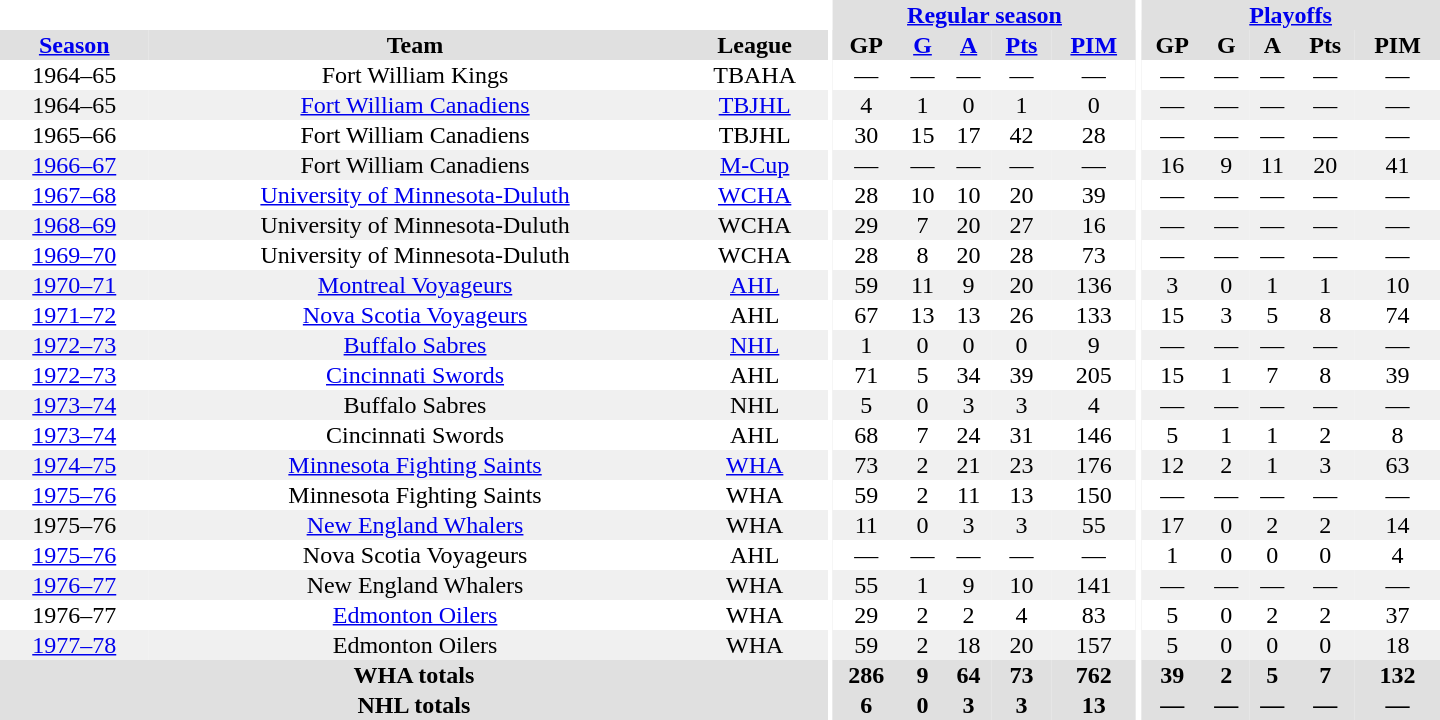<table border="0" cellpadding="1" cellspacing="0" style="text-align:center; width:60em">
<tr bgcolor="#e0e0e0">
<th colspan="3" bgcolor="#ffffff"></th>
<th rowspan="100" bgcolor="#ffffff"></th>
<th colspan="5"><a href='#'>Regular season</a></th>
<th rowspan="100" bgcolor="#ffffff"></th>
<th colspan="5"><a href='#'>Playoffs</a></th>
</tr>
<tr bgcolor="#e0e0e0">
<th><a href='#'>Season</a></th>
<th>Team</th>
<th>League</th>
<th>GP</th>
<th><a href='#'>G</a></th>
<th><a href='#'>A</a></th>
<th><a href='#'>Pts</a></th>
<th><a href='#'>PIM</a></th>
<th>GP</th>
<th>G</th>
<th>A</th>
<th>Pts</th>
<th>PIM</th>
</tr>
<tr>
<td>1964–65</td>
<td>Fort William Kings</td>
<td>TBAHA</td>
<td>—</td>
<td>—</td>
<td>—</td>
<td>—</td>
<td>—</td>
<td>—</td>
<td>—</td>
<td>—</td>
<td>—</td>
<td>—</td>
</tr>
<tr bgcolor="#f0f0f0">
<td>1964–65</td>
<td><a href='#'>Fort William Canadiens</a></td>
<td><a href='#'>TBJHL</a></td>
<td>4</td>
<td>1</td>
<td>0</td>
<td>1</td>
<td>0</td>
<td>—</td>
<td>—</td>
<td>—</td>
<td>—</td>
<td>—</td>
</tr>
<tr>
<td>1965–66</td>
<td>Fort William Canadiens</td>
<td>TBJHL</td>
<td>30</td>
<td>15</td>
<td>17</td>
<td>42</td>
<td>28</td>
<td>—</td>
<td>—</td>
<td>—</td>
<td>—</td>
<td>—</td>
</tr>
<tr bgcolor="#f0f0f0">
<td><a href='#'>1966–67</a></td>
<td>Fort William Canadiens</td>
<td><a href='#'>M-Cup</a></td>
<td>—</td>
<td>—</td>
<td>—</td>
<td>—</td>
<td>—</td>
<td>16</td>
<td>9</td>
<td>11</td>
<td>20</td>
<td>41</td>
</tr>
<tr>
<td><a href='#'>1967–68</a></td>
<td><a href='#'>University of Minnesota-Duluth</a></td>
<td><a href='#'>WCHA</a></td>
<td>28</td>
<td>10</td>
<td>10</td>
<td>20</td>
<td>39</td>
<td>—</td>
<td>—</td>
<td>—</td>
<td>—</td>
<td>—</td>
</tr>
<tr bgcolor="#f0f0f0">
<td><a href='#'>1968–69</a></td>
<td>University of Minnesota-Duluth</td>
<td>WCHA</td>
<td>29</td>
<td>7</td>
<td>20</td>
<td>27</td>
<td>16</td>
<td>—</td>
<td>—</td>
<td>—</td>
<td>—</td>
<td>—</td>
</tr>
<tr>
<td><a href='#'>1969–70</a></td>
<td>University of Minnesota-Duluth</td>
<td>WCHA</td>
<td>28</td>
<td>8</td>
<td>20</td>
<td>28</td>
<td>73</td>
<td>—</td>
<td>—</td>
<td>—</td>
<td>—</td>
<td>—</td>
</tr>
<tr bgcolor="#f0f0f0">
<td><a href='#'>1970–71</a></td>
<td><a href='#'>Montreal Voyageurs</a></td>
<td><a href='#'>AHL</a></td>
<td>59</td>
<td>11</td>
<td>9</td>
<td>20</td>
<td>136</td>
<td>3</td>
<td>0</td>
<td>1</td>
<td>1</td>
<td>10</td>
</tr>
<tr>
<td><a href='#'>1971–72</a></td>
<td><a href='#'>Nova Scotia Voyageurs</a></td>
<td>AHL</td>
<td>67</td>
<td>13</td>
<td>13</td>
<td>26</td>
<td>133</td>
<td>15</td>
<td>3</td>
<td>5</td>
<td>8</td>
<td>74</td>
</tr>
<tr bgcolor="#f0f0f0">
<td><a href='#'>1972–73</a></td>
<td><a href='#'>Buffalo Sabres</a></td>
<td><a href='#'>NHL</a></td>
<td>1</td>
<td>0</td>
<td>0</td>
<td>0</td>
<td>9</td>
<td>—</td>
<td>—</td>
<td>—</td>
<td>—</td>
<td>—</td>
</tr>
<tr>
<td><a href='#'>1972–73</a></td>
<td><a href='#'>Cincinnati Swords</a></td>
<td>AHL</td>
<td>71</td>
<td>5</td>
<td>34</td>
<td>39</td>
<td>205</td>
<td>15</td>
<td>1</td>
<td>7</td>
<td>8</td>
<td>39</td>
</tr>
<tr bgcolor="#f0f0f0">
<td><a href='#'>1973–74</a></td>
<td>Buffalo Sabres</td>
<td>NHL</td>
<td>5</td>
<td>0</td>
<td>3</td>
<td>3</td>
<td>4</td>
<td>—</td>
<td>—</td>
<td>—</td>
<td>—</td>
<td>—</td>
</tr>
<tr>
<td><a href='#'>1973–74</a></td>
<td>Cincinnati Swords</td>
<td>AHL</td>
<td>68</td>
<td>7</td>
<td>24</td>
<td>31</td>
<td>146</td>
<td>5</td>
<td>1</td>
<td>1</td>
<td>2</td>
<td>8</td>
</tr>
<tr bgcolor="#f0f0f0">
<td><a href='#'>1974–75</a></td>
<td><a href='#'>Minnesota Fighting Saints</a></td>
<td><a href='#'>WHA</a></td>
<td>73</td>
<td>2</td>
<td>21</td>
<td>23</td>
<td>176</td>
<td>12</td>
<td>2</td>
<td>1</td>
<td>3</td>
<td>63</td>
</tr>
<tr>
<td><a href='#'>1975–76</a></td>
<td>Minnesota Fighting Saints</td>
<td>WHA</td>
<td>59</td>
<td>2</td>
<td>11</td>
<td>13</td>
<td>150</td>
<td>—</td>
<td>—</td>
<td>—</td>
<td>—</td>
<td>—</td>
</tr>
<tr bgcolor="#f0f0f0">
<td>1975–76</td>
<td><a href='#'>New England Whalers</a></td>
<td>WHA</td>
<td>11</td>
<td>0</td>
<td>3</td>
<td>3</td>
<td>55</td>
<td>17</td>
<td>0</td>
<td>2</td>
<td>2</td>
<td>14</td>
</tr>
<tr>
<td><a href='#'>1975–76</a></td>
<td>Nova Scotia Voyageurs</td>
<td>AHL</td>
<td>—</td>
<td>—</td>
<td>—</td>
<td>—</td>
<td>—</td>
<td>1</td>
<td>0</td>
<td>0</td>
<td>0</td>
<td>4</td>
</tr>
<tr bgcolor="#f0f0f0">
<td><a href='#'>1976–77</a></td>
<td>New England Whalers</td>
<td>WHA</td>
<td>55</td>
<td>1</td>
<td>9</td>
<td>10</td>
<td>141</td>
<td>—</td>
<td>—</td>
<td>—</td>
<td>—</td>
<td>—</td>
</tr>
<tr>
<td>1976–77</td>
<td><a href='#'>Edmonton Oilers</a></td>
<td>WHA</td>
<td>29</td>
<td>2</td>
<td>2</td>
<td>4</td>
<td>83</td>
<td>5</td>
<td>0</td>
<td>2</td>
<td>2</td>
<td>37</td>
</tr>
<tr bgcolor="#f0f0f0">
<td><a href='#'>1977–78</a></td>
<td>Edmonton Oilers</td>
<td>WHA</td>
<td>59</td>
<td>2</td>
<td>18</td>
<td>20</td>
<td>157</td>
<td>5</td>
<td>0</td>
<td>0</td>
<td>0</td>
<td>18</td>
</tr>
<tr bgcolor="#e0e0e0">
<th colspan="3">WHA totals</th>
<th>286</th>
<th>9</th>
<th>64</th>
<th>73</th>
<th>762</th>
<th>39</th>
<th>2</th>
<th>5</th>
<th>7</th>
<th>132</th>
</tr>
<tr bgcolor="#e0e0e0">
<th colspan="3">NHL totals</th>
<th>6</th>
<th>0</th>
<th>3</th>
<th>3</th>
<th>13</th>
<th>—</th>
<th>—</th>
<th>—</th>
<th>—</th>
<th>—</th>
</tr>
</table>
